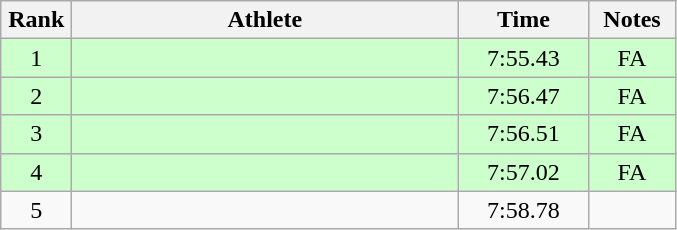<table class=wikitable style="text-align:center">
<tr>
<th width=40>Rank</th>
<th width=250>Athlete</th>
<th width=80>Time</th>
<th width=50>Notes</th>
</tr>
<tr bgcolor="ccffcc">
<td>1</td>
<td align=left></td>
<td>7:55.43</td>
<td>FA</td>
</tr>
<tr bgcolor="ccffcc">
<td>2</td>
<td align=left></td>
<td>7:56.47</td>
<td>FA</td>
</tr>
<tr bgcolor="ccffcc">
<td>3</td>
<td align=left></td>
<td>7:56.51</td>
<td>FA</td>
</tr>
<tr bgcolor="ccffcc">
<td>4</td>
<td align=left></td>
<td>7:57.02</td>
<td>FA</td>
</tr>
<tr>
<td>5</td>
<td align=left></td>
<td>7:58.78</td>
<td></td>
</tr>
</table>
